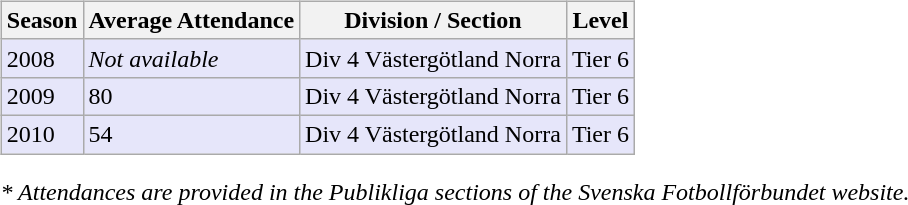<table>
<tr>
<td valign="top" width=0%><br><table class="wikitable">
<tr style="background:#f0f6fa;">
<th><strong>Season</strong></th>
<th><strong>Average Attendance</strong></th>
<th><strong>Division / Section</strong></th>
<th><strong>Level</strong></th>
</tr>
<tr>
<td style="background:#E6E6FA;">2008</td>
<td style="background:#E6E6FA;"><em>Not available</em></td>
<td style="background:#E6E6FA;">Div 4 Västergötland Norra</td>
<td style="background:#E6E6FA;">Tier 6</td>
</tr>
<tr>
<td style="background:#E6E6FA;">2009</td>
<td style="background:#E6E6FA;">80</td>
<td style="background:#E6E6FA;">Div 4 Västergötland Norra</td>
<td style="background:#E6E6FA;">Tier 6</td>
</tr>
<tr>
<td style="background:#E6E6FA;">2010</td>
<td style="background:#E6E6FA;">54</td>
<td style="background:#E6E6FA;">Div 4 Västergötland Norra</td>
<td style="background:#E6E6FA;">Tier 6</td>
</tr>
</table>
<em>* Attendances are provided in the Publikliga sections of the Svenska Fotbollförbundet website.</em> </td>
</tr>
</table>
